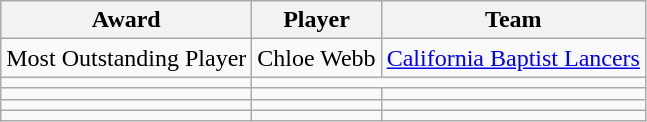<table class="wikitable">
<tr>
<th>Award</th>
<th>Player</th>
<th>Team</th>
</tr>
<tr>
<td>Most Outstanding Player</td>
<td>Chloe Webb</td>
<td><a href='#'>California Baptist Lancers</a></td>
</tr>
<tr>
<td></td>
</tr>
<tr>
<td></td>
<td></td>
<td></td>
</tr>
<tr>
<td></td>
<td></td>
<td></td>
</tr>
<tr>
<td></td>
<td></td>
<td></td>
</tr>
</table>
